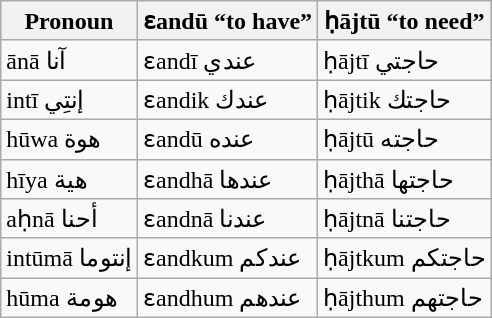<table class="wikitable">
<tr>
<th>Pronoun</th>
<th>ɛandū “to have”</th>
<th>ḥājtū “to need”</th>
</tr>
<tr>
<td>ānā آنا</td>
<td>ɛandī عندي</td>
<td>ḥājtī حاجتي</td>
</tr>
<tr>
<td>intī إنتِي</td>
<td>ɛandik عندك</td>
<td>ḥājtik حاجتك</td>
</tr>
<tr>
<td>hūwa هوة</td>
<td>ɛandū عنده</td>
<td>ḥājtū حاجته</td>
</tr>
<tr>
<td>hīya هية</td>
<td>ɛandhā عندها</td>
<td>ḥājthā حاجتها</td>
</tr>
<tr>
<td>aḥnā أحنا</td>
<td>ɛandnā عندنا</td>
<td>ḥājtnā حاجتنا</td>
</tr>
<tr>
<td>intūmā إنتوما</td>
<td>ɛandkum عندكم</td>
<td>ḥājtkum حاجتكم</td>
</tr>
<tr>
<td>hūma هومة</td>
<td>ɛandhum عندهم</td>
<td>ḥājthum حاجتهم</td>
</tr>
</table>
